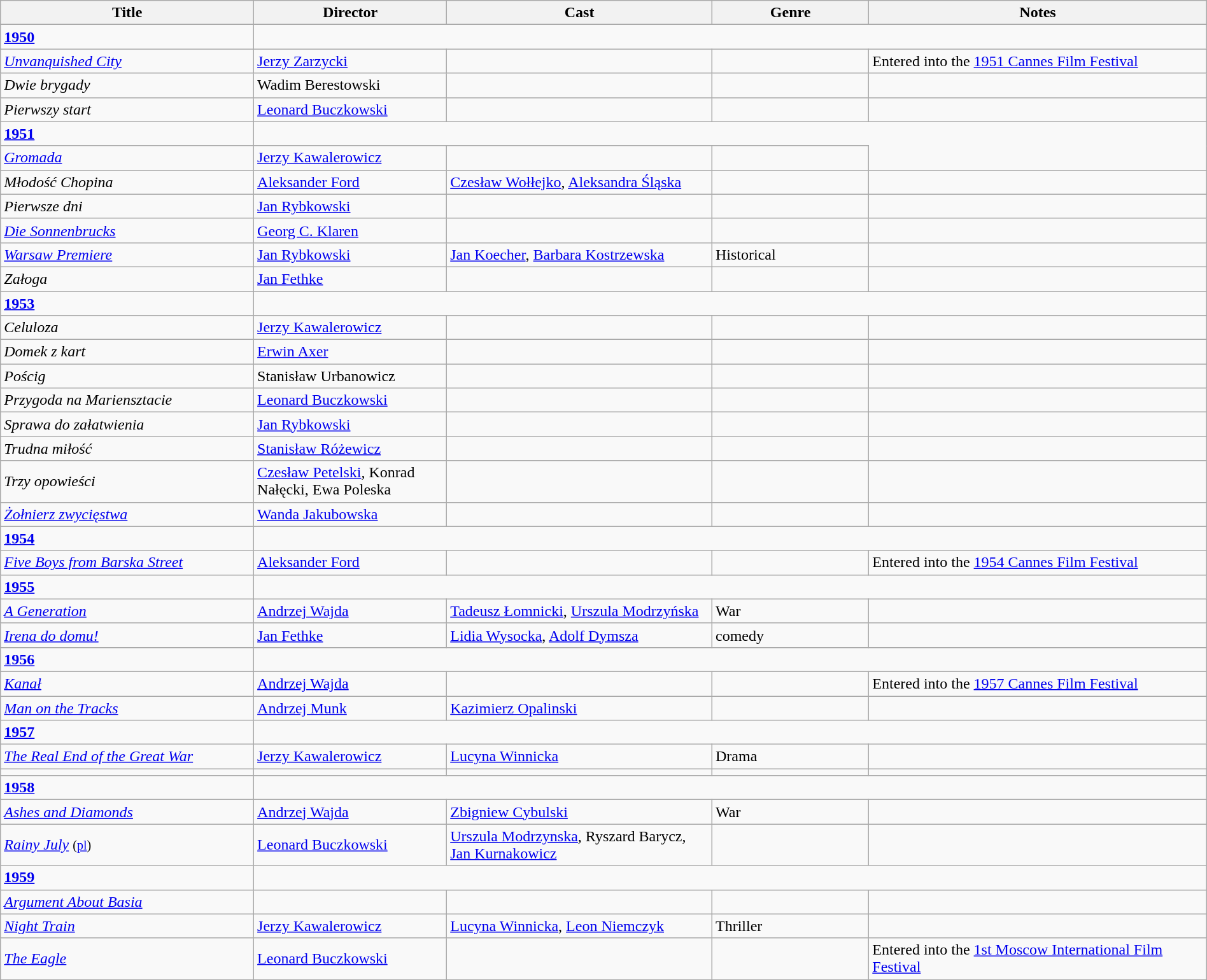<table class="wikitable" width= "100%">
<tr>
<th width=21%>Title</th>
<th width=16%>Director</th>
<th width=22%>Cast</th>
<th width=13%>Genre</th>
<th width=28%>Notes</th>
</tr>
<tr>
<td><strong><a href='#'>1950</a></strong></td>
</tr>
<tr>
<td><em><a href='#'>Unvanquished City</a></em></td>
<td><a href='#'>Jerzy Zarzycki</a></td>
<td></td>
<td></td>
<td>Entered into the <a href='#'>1951 Cannes Film Festival</a></td>
</tr>
<tr>
<td><em>Dwie brygady</em></td>
<td>Wadim Berestowski</td>
<td></td>
<td></td>
<td></td>
</tr>
<tr>
<td><em>Pierwszy start</em></td>
<td><a href='#'>Leonard Buczkowski</a></td>
<td></td>
<td></td>
<td></td>
</tr>
<tr>
<td><strong><a href='#'>1951</a></strong></td>
</tr>
<tr>
<td><em><a href='#'>Gromada</a></em></td>
<td><a href='#'>Jerzy Kawalerowicz</a></td>
<td></td>
<td></td>
</tr>
<tr>
<td><em>Młodość Chopina</em></td>
<td><a href='#'>Aleksander Ford</a></td>
<td><a href='#'>Czesław Wołłejko</a>, <a href='#'>Aleksandra Śląska</a></td>
<td></td>
<td></td>
</tr>
<tr>
<td><em>Pierwsze dni</em></td>
<td><a href='#'>Jan Rybkowski</a></td>
<td></td>
<td></td>
<td></td>
</tr>
<tr>
<td><em><a href='#'>Die Sonnenbrucks</a></em></td>
<td><a href='#'>Georg C. Klaren</a></td>
<td></td>
<td></td>
<td></td>
</tr>
<tr>
<td><em><a href='#'>Warsaw Premiere</a></em></td>
<td><a href='#'>Jan Rybkowski</a></td>
<td><a href='#'>Jan Koecher</a>, <a href='#'>Barbara Kostrzewska</a></td>
<td>Historical</td>
<td></td>
</tr>
<tr>
<td><em>Załoga</em></td>
<td><a href='#'>Jan Fethke</a></td>
<td></td>
<td></td>
<td></td>
</tr>
<tr>
<td><strong><a href='#'>1953</a></strong></td>
</tr>
<tr>
<td><em>Celuloza</em></td>
<td><a href='#'>Jerzy Kawalerowicz</a></td>
<td></td>
<td></td>
<td></td>
</tr>
<tr>
<td><em>Domek z kart</em></td>
<td><a href='#'>Erwin Axer</a></td>
<td></td>
<td></td>
<td></td>
</tr>
<tr>
<td><em>Pościg</em></td>
<td>Stanisław Urbanowicz</td>
<td></td>
<td></td>
<td></td>
</tr>
<tr>
<td><em>Przygoda na Mariensztacie</em></td>
<td><a href='#'>Leonard Buczkowski</a></td>
<td></td>
<td></td>
<td></td>
</tr>
<tr>
<td><em>Sprawa do załatwienia</em></td>
<td><a href='#'>Jan Rybkowski</a></td>
<td></td>
<td></td>
<td></td>
</tr>
<tr>
<td><em>Trudna miłość</em></td>
<td><a href='#'>Stanisław Różewicz</a></td>
<td></td>
<td></td>
<td></td>
</tr>
<tr>
<td><em>Trzy opowieści</em></td>
<td><a href='#'>Czesław Petelski</a>, Konrad Nałęcki, Ewa Poleska</td>
<td></td>
<td></td>
<td></td>
</tr>
<tr>
<td><em><a href='#'>Żołnierz zwycięstwa</a></em></td>
<td><a href='#'>Wanda Jakubowska</a></td>
<td></td>
<td></td>
<td></td>
</tr>
<tr>
<td><strong><a href='#'>1954</a></strong></td>
</tr>
<tr>
<td><em><a href='#'>Five Boys from Barska Street</a></em></td>
<td><a href='#'>Aleksander Ford</a></td>
<td></td>
<td></td>
<td>Entered into the <a href='#'>1954 Cannes Film Festival</a></td>
</tr>
<tr>
<td><strong><a href='#'>1955</a></strong></td>
</tr>
<tr>
<td><em><a href='#'>A Generation</a></em></td>
<td><a href='#'>Andrzej Wajda</a></td>
<td><a href='#'>Tadeusz Łomnicki</a>, <a href='#'>Urszula Modrzyńska</a></td>
<td>War</td>
<td></td>
</tr>
<tr>
<td><em><a href='#'>Irena do domu!</a></em></td>
<td><a href='#'>Jan Fethke</a></td>
<td><a href='#'>Lidia Wysocka</a>, <a href='#'>Adolf Dymsza</a></td>
<td>comedy</td>
<td></td>
</tr>
<tr>
<td><strong><a href='#'>1956</a></strong></td>
</tr>
<tr>
<td><em><a href='#'>Kanał</a></em></td>
<td><a href='#'>Andrzej Wajda</a></td>
<td></td>
<td></td>
<td>Entered into the <a href='#'>1957 Cannes Film Festival</a></td>
</tr>
<tr>
<td><em><a href='#'>Man on the Tracks</a></em></td>
<td><a href='#'>Andrzej Munk</a></td>
<td><a href='#'>Kazimierz Opalinski</a></td>
<td></td>
<td></td>
</tr>
<tr>
<td><strong><a href='#'>1957</a></strong></td>
</tr>
<tr>
<td><em><a href='#'>The Real End of the Great War</a></em></td>
<td><a href='#'>Jerzy Kawalerowicz</a></td>
<td><a href='#'>Lucyna Winnicka</a></td>
<td>Drama</td>
<td></td>
</tr>
<tr>
<td></td>
<td></td>
<td></td>
<td></td>
<td></td>
</tr>
<tr>
<td><strong><a href='#'>1958</a></strong></td>
</tr>
<tr>
<td><em><a href='#'>Ashes and Diamonds</a></em></td>
<td><a href='#'>Andrzej Wajda</a></td>
<td><a href='#'>Zbigniew Cybulski</a></td>
<td>War</td>
<td></td>
</tr>
<tr>
<td><em><a href='#'>Rainy July</a></em> <small>(<a href='#'>pl</a>)</small></td>
<td><a href='#'>Leonard Buczkowski</a></td>
<td><a href='#'>Urszula Modrzynska</a>, Ryszard Barycz, <a href='#'>Jan Kurnakowicz</a></td>
<td></td>
<td></td>
</tr>
<tr>
<td><strong><a href='#'>1959</a></strong></td>
</tr>
<tr>
<td><em><a href='#'>Argument About Basia</a></em></td>
<td></td>
<td></td>
<td></td>
<td></td>
</tr>
<tr>
<td><em><a href='#'>Night Train</a></em></td>
<td><a href='#'>Jerzy Kawalerowicz</a></td>
<td><a href='#'>Lucyna Winnicka</a>, <a href='#'>Leon Niemczyk</a></td>
<td>Thriller</td>
<td></td>
</tr>
<tr>
<td><em><a href='#'>The Eagle</a></em></td>
<td><a href='#'>Leonard Buczkowski</a></td>
<td></td>
<td></td>
<td>Entered into the <a href='#'>1st Moscow International Film Festival</a></td>
</tr>
<tr>
</tr>
</table>
